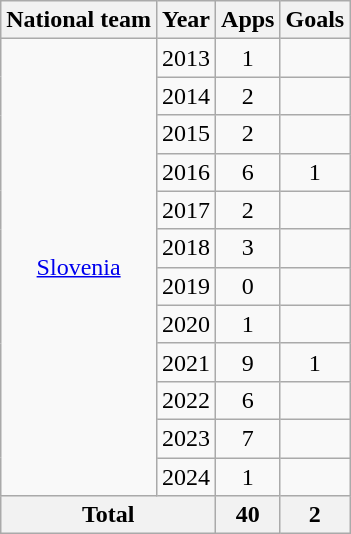<table class="wikitable" style="text-align:center">
<tr>
<th>National team</th>
<th>Year</th>
<th>Apps</th>
<th>Goals</th>
</tr>
<tr>
<td rowspan="12"><a href='#'>Slovenia</a></td>
<td>2013</td>
<td>1</td>
<td></td>
</tr>
<tr>
<td>2014</td>
<td>2</td>
<td></td>
</tr>
<tr>
<td>2015</td>
<td>2</td>
<td></td>
</tr>
<tr>
<td>2016</td>
<td>6</td>
<td>1</td>
</tr>
<tr>
<td>2017</td>
<td>2</td>
<td></td>
</tr>
<tr>
<td>2018</td>
<td>3</td>
<td></td>
</tr>
<tr>
<td>2019</td>
<td>0</td>
<td></td>
</tr>
<tr>
<td>2020</td>
<td>1</td>
<td></td>
</tr>
<tr>
<td>2021</td>
<td>9</td>
<td>1</td>
</tr>
<tr>
<td>2022</td>
<td>6</td>
<td></td>
</tr>
<tr>
<td>2023</td>
<td>7</td>
<td></td>
</tr>
<tr>
<td>2024</td>
<td>1</td>
<td></td>
</tr>
<tr>
<th colspan="2">Total</th>
<th>40</th>
<th>2</th>
</tr>
</table>
